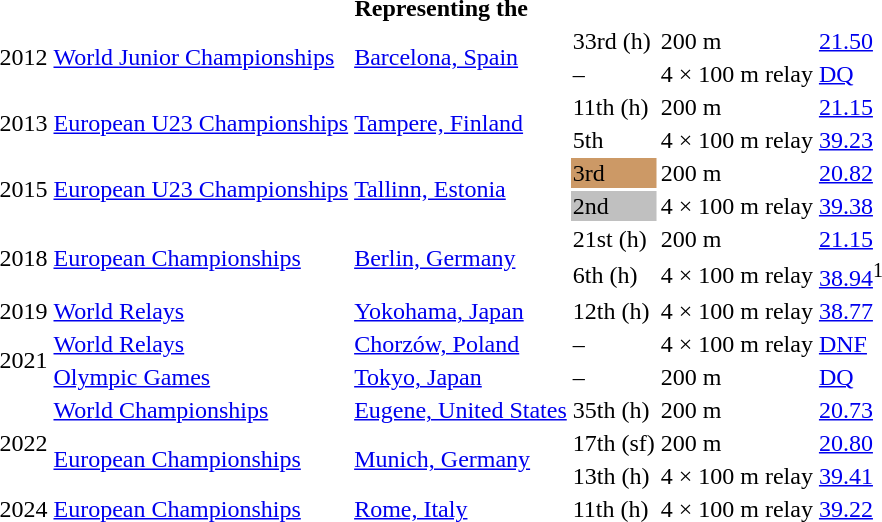<table>
<tr>
<th colspan="6">Representing the </th>
</tr>
<tr>
<td rowspan=2>2012</td>
<td rowspan=2><a href='#'>World Junior Championships</a></td>
<td rowspan=2><a href='#'>Barcelona, Spain</a></td>
<td>33rd (h)</td>
<td>200 m</td>
<td><a href='#'>21.50</a></td>
</tr>
<tr>
<td>–</td>
<td>4 × 100 m relay</td>
<td><a href='#'>DQ</a></td>
</tr>
<tr>
<td rowspan=2>2013</td>
<td rowspan=2><a href='#'>European U23 Championships</a></td>
<td rowspan=2><a href='#'>Tampere, Finland</a></td>
<td>11th (h)</td>
<td>200 m</td>
<td><a href='#'>21.15</a></td>
</tr>
<tr>
<td>5th</td>
<td>4 × 100 m relay</td>
<td><a href='#'>39.23</a></td>
</tr>
<tr>
<td rowspan=2>2015</td>
<td rowspan=2><a href='#'>European U23 Championships</a></td>
<td rowspan=2><a href='#'>Tallinn, Estonia</a></td>
<td bgcolor=cc9966>3rd</td>
<td>200 m</td>
<td><a href='#'>20.82</a></td>
</tr>
<tr>
<td bgcolor=silver>2nd</td>
<td>4 × 100 m relay</td>
<td><a href='#'>39.38</a></td>
</tr>
<tr>
<td rowspan=2>2018</td>
<td rowspan=2><a href='#'>European Championships</a></td>
<td rowspan=2><a href='#'>Berlin, Germany</a></td>
<td>21st (h)</td>
<td>200 m</td>
<td><a href='#'>21.15</a></td>
</tr>
<tr>
<td>6th (h)</td>
<td>4 × 100 m relay</td>
<td><a href='#'>38.94</a><sup>1</sup></td>
</tr>
<tr>
<td>2019</td>
<td><a href='#'>World Relays</a></td>
<td><a href='#'>Yokohama, Japan</a></td>
<td>12th (h)</td>
<td>4 × 100 m relay</td>
<td><a href='#'>38.77</a></td>
</tr>
<tr>
<td rowspan=2>2021</td>
<td><a href='#'>World Relays</a></td>
<td><a href='#'>Chorzów, Poland</a></td>
<td>–</td>
<td>4 × 100 m relay</td>
<td><a href='#'>DNF</a></td>
</tr>
<tr>
<td><a href='#'>Olympic Games</a></td>
<td><a href='#'>Tokyo, Japan</a></td>
<td>–</td>
<td>200 m</td>
<td><a href='#'>DQ</a></td>
</tr>
<tr>
<td rowspan=3>2022</td>
<td><a href='#'>World Championships</a></td>
<td><a href='#'>Eugene, United States</a></td>
<td>35th (h)</td>
<td>200 m</td>
<td><a href='#'>20.73</a></td>
</tr>
<tr>
<td rowspan=2><a href='#'>European Championships</a></td>
<td rowspan=2><a href='#'>Munich, Germany</a></td>
<td>17th (sf)</td>
<td>200 m</td>
<td><a href='#'>20.80</a></td>
</tr>
<tr>
<td>13th (h)</td>
<td>4 × 100 m relay</td>
<td><a href='#'>39.41</a></td>
</tr>
<tr>
<td>2024</td>
<td><a href='#'>European Championships</a></td>
<td><a href='#'>Rome, Italy</a></td>
<td>11th (h)</td>
<td>4 × 100 m relay</td>
<td><a href='#'>39.22</a></td>
</tr>
</table>
